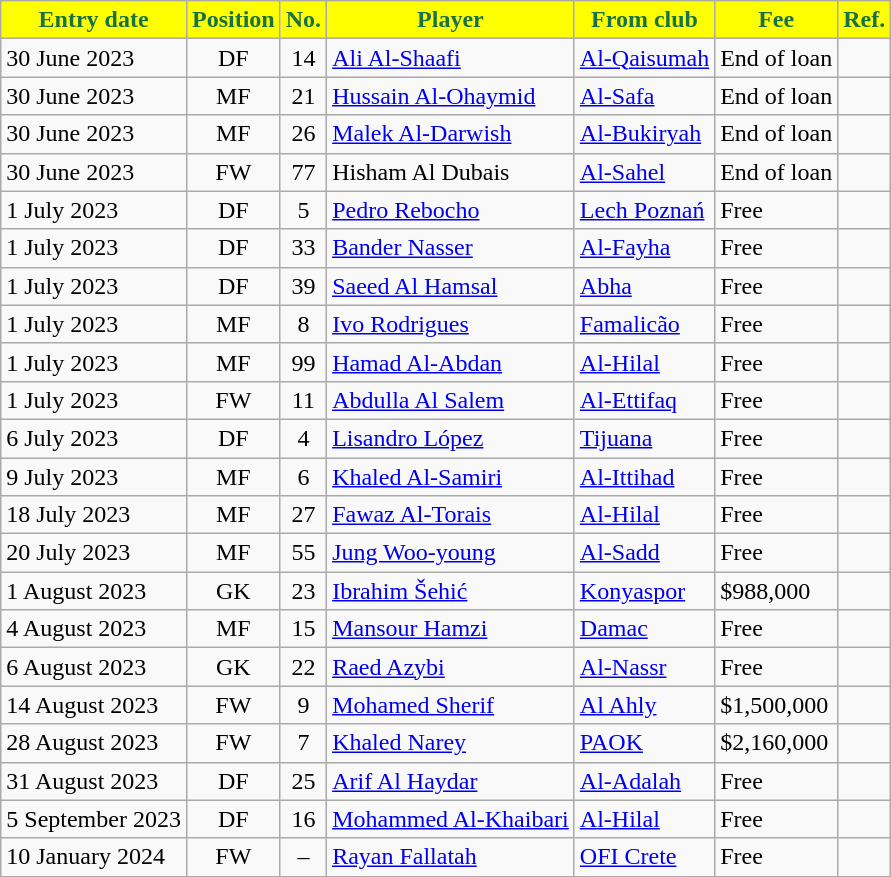<table class="wikitable sortable">
<tr>
<th style="background:#FFFF00; color:#177245;">Entry date</th>
<th style="background:#FFFF00; color:#177245;">Position</th>
<th style="background:#FFFF00; color:#177245;">No.</th>
<th style="background:#FFFF00; color:#177245;">Player</th>
<th style="background:#FFFF00; color:#177245;">From club</th>
<th style="background:#FFFF00; color:#177245;">Fee</th>
<th style="background:#FFFF00; color:#177245;">Ref.</th>
</tr>
<tr>
<td>30 June 2023</td>
<td style="text-align:center;">DF</td>
<td style="text-align:center;">14</td>
<td style="text-align:left;"> <a href='#'>Ali Al-Shaafi</a></td>
<td style="text-align:left;"> <a href='#'>Al-Qaisumah</a></td>
<td>End of loan</td>
<td></td>
</tr>
<tr>
<td>30 June 2023</td>
<td style="text-align:center;">MF</td>
<td style="text-align:center;">21</td>
<td style="text-align:left;"> <a href='#'>Hussain Al-Ohaymid</a></td>
<td style="text-align:left;"> <a href='#'>Al-Safa</a></td>
<td>End of loan</td>
<td></td>
</tr>
<tr>
<td>30 June 2023</td>
<td style="text-align:center;">MF</td>
<td style="text-align:center;">26</td>
<td style="text-align:left;"> <a href='#'>Malek Al-Darwish</a></td>
<td style="text-align:left;"> <a href='#'>Al-Bukiryah</a></td>
<td>End of loan</td>
<td></td>
</tr>
<tr>
<td>30 June 2023</td>
<td style="text-align:center;">FW</td>
<td style="text-align:center;">77</td>
<td style="text-align:left;"> Hisham Al Dubais</td>
<td style="text-align:left;"> <a href='#'>Al-Sahel</a></td>
<td>End of loan</td>
<td></td>
</tr>
<tr>
<td>1 July 2023</td>
<td style="text-align:center;">DF</td>
<td style="text-align:center;">5</td>
<td style="text-align:left;"> <a href='#'>Pedro Rebocho</a></td>
<td style="text-align:left;"> <a href='#'>Lech Poznań</a></td>
<td>Free</td>
<td></td>
</tr>
<tr>
<td>1 July 2023</td>
<td style="text-align:center;">DF</td>
<td style="text-align:center;">33</td>
<td style="text-align:left;"> <a href='#'>Bander Nasser</a></td>
<td style="text-align:left;"> <a href='#'>Al-Fayha</a></td>
<td>Free</td>
<td></td>
</tr>
<tr>
<td>1 July 2023</td>
<td style="text-align:center;">DF</td>
<td style="text-align:center;">39</td>
<td style="text-align:left;"> <a href='#'>Saeed Al Hamsal</a></td>
<td style="text-align:left;"> <a href='#'>Abha</a></td>
<td>Free</td>
<td></td>
</tr>
<tr>
<td>1 July 2023</td>
<td style="text-align:center;">MF</td>
<td style="text-align:center;">8</td>
<td style="text-align:left;"> <a href='#'>Ivo Rodrigues</a></td>
<td style="text-align:left;"> <a href='#'>Famalicão</a></td>
<td>Free</td>
<td></td>
</tr>
<tr>
<td>1 July 2023</td>
<td style="text-align:center;">MF</td>
<td style="text-align:center;">99</td>
<td style="text-align:left;"> <a href='#'>Hamad Al-Abdan</a></td>
<td style="text-align:left;"> <a href='#'>Al-Hilal</a></td>
<td>Free</td>
<td></td>
</tr>
<tr>
<td>1 July 2023</td>
<td style="text-align:center;">FW</td>
<td style="text-align:center;">11</td>
<td style="text-align:left;"> <a href='#'>Abdulla Al Salem</a></td>
<td style="text-align:left;"> <a href='#'>Al-Ettifaq</a></td>
<td>Free</td>
<td></td>
</tr>
<tr>
<td>6 July 2023</td>
<td style="text-align:center;">DF</td>
<td style="text-align:center;">4</td>
<td style="text-align:left;"> <a href='#'>Lisandro López</a></td>
<td style="text-align:left;"> <a href='#'>Tijuana</a></td>
<td>Free</td>
<td></td>
</tr>
<tr>
<td>9 July 2023</td>
<td style="text-align:center;">MF</td>
<td style="text-align:center;">6</td>
<td style="text-align:left;"> <a href='#'>Khaled Al-Samiri</a></td>
<td style="text-align:left;"> <a href='#'>Al-Ittihad</a></td>
<td>Free</td>
<td></td>
</tr>
<tr>
<td>18 July 2023</td>
<td style="text-align:center;">MF</td>
<td style="text-align:center;">27</td>
<td style="text-align:left;"> <a href='#'>Fawaz Al-Torais</a></td>
<td style="text-align:left;"> <a href='#'>Al-Hilal</a></td>
<td>Free</td>
<td></td>
</tr>
<tr>
<td>20 July 2023</td>
<td style="text-align:center;">MF</td>
<td style="text-align:center;">55</td>
<td style="text-align:left;"> <a href='#'>Jung Woo-young</a></td>
<td style="text-align:left;"> <a href='#'>Al-Sadd</a></td>
<td>Free</td>
<td></td>
</tr>
<tr>
<td>1 August 2023</td>
<td style="text-align:center;">GK</td>
<td style="text-align:center;">23</td>
<td style="text-align:left;"> <a href='#'>Ibrahim Šehić</a></td>
<td style="text-align:left;"> <a href='#'>Konyaspor</a></td>
<td>$988,000</td>
<td></td>
</tr>
<tr>
<td>4 August 2023</td>
<td style="text-align:center;">MF</td>
<td style="text-align:center;">15</td>
<td style="text-align:left;"> <a href='#'>Mansour Hamzi</a></td>
<td style="text-align:left;"> <a href='#'>Damac</a></td>
<td>Free</td>
<td></td>
</tr>
<tr>
<td>6 August 2023</td>
<td style="text-align:center;">GK</td>
<td style="text-align:center;">22</td>
<td style="text-align:left;"> <a href='#'>Raed Azybi</a></td>
<td style="text-align:left;"> <a href='#'>Al-Nassr</a></td>
<td>Free</td>
<td></td>
</tr>
<tr>
<td>14 August 2023</td>
<td style="text-align:center;">FW</td>
<td style="text-align:center;">9</td>
<td style="text-align:left;"> <a href='#'>Mohamed Sherif</a></td>
<td style="text-align:left;"> <a href='#'>Al Ahly</a></td>
<td>$1,500,000</td>
<td></td>
</tr>
<tr>
<td>28 August 2023</td>
<td style="text-align:center;">FW</td>
<td style="text-align:center;">7</td>
<td style="text-align:left;"> <a href='#'>Khaled Narey</a></td>
<td style="text-align:left;"> <a href='#'>PAOK</a></td>
<td>$2,160,000</td>
<td></td>
</tr>
<tr>
<td>31 August 2023</td>
<td style="text-align:center;">DF</td>
<td style="text-align:center;">25</td>
<td style="text-align:left;"> <a href='#'>Arif Al Haydar</a></td>
<td style="text-align:left;"> <a href='#'>Al-Adalah</a></td>
<td>Free</td>
<td></td>
</tr>
<tr>
<td>5 September 2023</td>
<td style="text-align:center;">DF</td>
<td style="text-align:center;">16</td>
<td style="text-align:left;"> <a href='#'>Mohammed Al-Khaibari</a></td>
<td style="text-align:left;"> <a href='#'>Al-Hilal</a></td>
<td>Free</td>
<td></td>
</tr>
<tr>
<td>10 January 2024</td>
<td style="text-align:center;">FW</td>
<td style="text-align:center;">–</td>
<td style="text-align:left;"> <a href='#'>Rayan Fallatah</a></td>
<td style="text-align:left;"> <a href='#'>OFI Crete</a></td>
<td>Free</td>
<td></td>
</tr>
<tr>
</tr>
</table>
